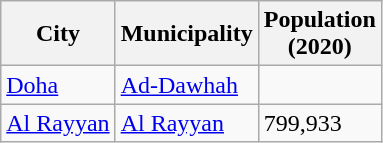<table class="wikitable sortable sticky-header col3right">
<tr>
<th>City</th>
<th>Municipality</th>
<th>Population<br>(2020)</th>
</tr>
<tr>
<td><a href='#'>Doha</a></td>
<td><a href='#'>Ad-Dawhah</a></td>
<td></td>
</tr>
<tr>
<td><a href='#'>Al Rayyan</a></td>
<td><a href='#'>Al Rayyan</a></td>
<td>799,933</td>
</tr>
</table>
